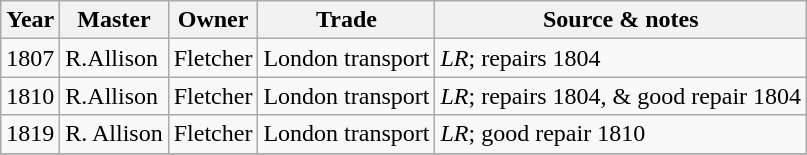<table class=" wikitable">
<tr>
<th>Year</th>
<th>Master</th>
<th>Owner</th>
<th>Trade</th>
<th>Source & notes</th>
</tr>
<tr>
<td>1807</td>
<td>R.Allison</td>
<td>Fletcher</td>
<td>London transport</td>
<td><em>LR</em>; repairs 1804</td>
</tr>
<tr>
<td>1810</td>
<td>R.Allison</td>
<td>Fletcher</td>
<td>London transport</td>
<td><em>LR</em>; repairs 1804, & good repair 1804</td>
</tr>
<tr>
<td>1819</td>
<td>R. Allison</td>
<td>Fletcher</td>
<td>London transport</td>
<td><em>LR</em>; good repair 1810</td>
</tr>
<tr>
</tr>
</table>
